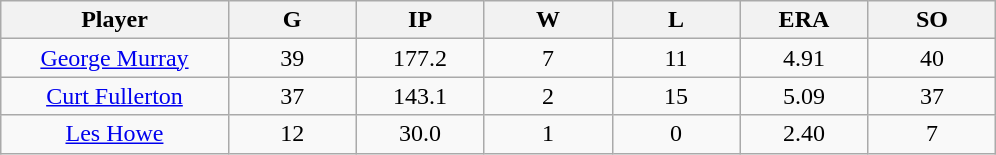<table class="wikitable sortable">
<tr>
<th bgcolor="#DDDDFF" width="16%">Player</th>
<th bgcolor="#DDDDFF" width="9%">G</th>
<th bgcolor="#DDDDFF" width="9%">IP</th>
<th bgcolor="#DDDDFF" width="9%">W</th>
<th bgcolor="#DDDDFF" width="9%">L</th>
<th bgcolor="#DDDDFF" width="9%">ERA</th>
<th bgcolor="#DDDDFF" width="9%">SO</th>
</tr>
<tr align="center">
<td><a href='#'>George Murray</a></td>
<td>39</td>
<td>177.2</td>
<td>7</td>
<td>11</td>
<td>4.91</td>
<td>40</td>
</tr>
<tr align=center>
<td><a href='#'>Curt Fullerton</a></td>
<td>37</td>
<td>143.1</td>
<td>2</td>
<td>15</td>
<td>5.09</td>
<td>37</td>
</tr>
<tr align=center>
<td><a href='#'>Les Howe</a></td>
<td>12</td>
<td>30.0</td>
<td>1</td>
<td>0</td>
<td>2.40</td>
<td>7</td>
</tr>
</table>
